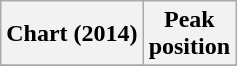<table class="wikitable plainrowheaders"  style="text-align:center">
<tr>
<th scope="col">Chart (2014)</th>
<th scope="col">Peak<br>position</th>
</tr>
<tr>
</tr>
</table>
